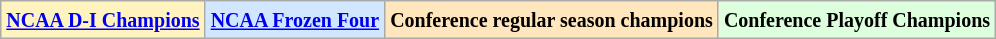<table class="wikitable">
<tr>
<td bgcolor="#FFF3BF"><small><strong><a href='#'>NCAA D-I Champions</a> </strong></small></td>
<td bgcolor="#D0E7FF"><small><strong><a href='#'>NCAA Frozen Four</a></strong></small></td>
<td bgcolor="#FFE6BD"><small><strong>Conference regular season champions</strong></small></td>
<td bgcolor="#ddffdd"><small><strong>Conference Playoff Champions</strong></small></td>
</tr>
</table>
